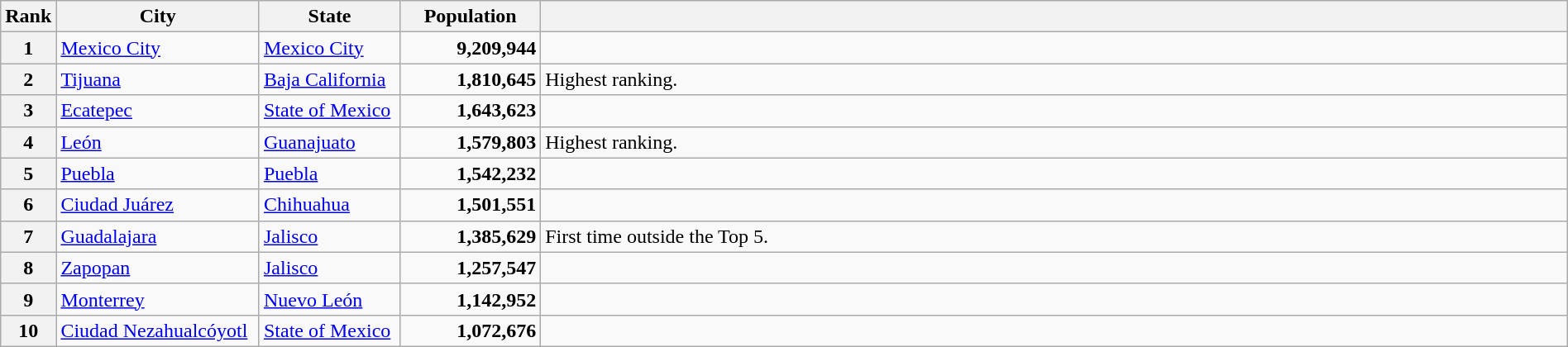<table class="wikitable plainrowheaders"  style="width:100%; width:100%;">
<tr>
<th scope="col" style="width:3%;">Rank</th>
<th scope="col" style="width:13%;">City</th>
<th scope="col" style="width:9%;">State</th>
<th scope="col" style="width:9%;">Population</th>
<th scope="col" style="width:66%;"></th>
</tr>
<tr>
<th scope="row">1</th>
<td><a href='#'>Mexico City</a></td>
<td><a href='#'>Mexico City</a></td>
<td align="right"><strong>9,209,944</strong></td>
<td></td>
</tr>
<tr>
<th scope="row">2</th>
<td><a href='#'>Tijuana</a></td>
<td><a href='#'>Baja California</a></td>
<td align="right"><strong>1,810,645</strong></td>
<td>Highest ranking.</td>
</tr>
<tr>
<th scope="row">3</th>
<td><a href='#'>Ecatepec</a></td>
<td><a href='#'>State of Mexico</a></td>
<td align="right"><strong>1,643,623</strong></td>
<td></td>
</tr>
<tr>
<th scope="row">4</th>
<td><a href='#'>León</a></td>
<td><a href='#'>Guanajuato</a></td>
<td align="right"><strong>1,579,803</strong></td>
<td>Highest ranking.</td>
</tr>
<tr>
<th scope="row">5</th>
<td><a href='#'>Puebla</a></td>
<td><a href='#'>Puebla</a></td>
<td align="right"><strong>1,542,232</strong></td>
<td></td>
</tr>
<tr>
<th scope="row">6</th>
<td><a href='#'>Ciudad Juárez</a></td>
<td><a href='#'>Chihuahua</a></td>
<td align="right"><strong>1,501,551</strong></td>
<td></td>
</tr>
<tr>
<th scope="row">7</th>
<td><a href='#'>Guadalajara</a></td>
<td><a href='#'>Jalisco</a></td>
<td align="right"><strong>1,385,629</strong></td>
<td>First time outside the Top 5.</td>
</tr>
<tr>
<th scope="row">8</th>
<td><a href='#'>Zapopan</a></td>
<td><a href='#'>Jalisco</a></td>
<td align="right"><strong>1,257,547</strong></td>
<td></td>
</tr>
<tr>
<th scope="row">9</th>
<td><a href='#'>Monterrey</a></td>
<td><a href='#'>Nuevo León</a></td>
<td align="right"><strong>1,142,952</strong></td>
<td></td>
</tr>
<tr>
<th scope="row">10</th>
<td><a href='#'>Ciudad Nezahualcóyotl</a></td>
<td><a href='#'>State of Mexico</a></td>
<td align="right"><strong>1,072,676</strong></td>
<td></td>
</tr>
</table>
